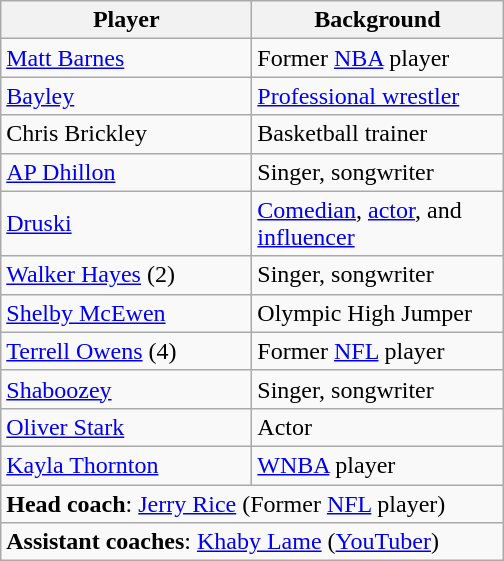<table class="wikitable">
<tr>
<th width=160>Player</th>
<th width=160>Background</th>
</tr>
<tr>
<td><a href='#'>Matt Barnes</a></td>
<td>Former <a href='#'>NBA</a> player</td>
</tr>
<tr>
<td><a href='#'>Bayley</a></td>
<td><a href='#'>Professional wrestler</a></td>
</tr>
<tr>
<td>Chris Brickley</td>
<td>Basketball trainer</td>
</tr>
<tr>
<td><a href='#'>AP Dhillon</a></td>
<td>Singer, songwriter</td>
</tr>
<tr>
<td><a href='#'>Druski</a></td>
<td><a href='#'>Comedian</a>, <a href='#'>actor</a>, and <a href='#'>influencer</a></td>
</tr>
<tr>
<td><a href='#'>Walker Hayes</a> (2)</td>
<td>Singer, songwriter</td>
</tr>
<tr>
<td><a href='#'>Shelby McEwen</a></td>
<td>Olympic High Jumper</td>
</tr>
<tr>
<td><a href='#'>Terrell Owens</a> (4)</td>
<td>Former <a href='#'>NFL</a> player</td>
</tr>
<tr>
<td><a href='#'>Shaboozey</a></td>
<td>Singer, songwriter</td>
</tr>
<tr>
<td><a href='#'>Oliver Stark</a></td>
<td>Actor</td>
</tr>
<tr>
<td><a href='#'>Kayla Thornton</a></td>
<td><a href='#'>WNBA</a> player</td>
</tr>
<tr>
<td colspan="3"><strong>Head coach</strong>: <a href='#'>Jerry Rice</a> (Former <a href='#'>NFL</a> player)</td>
</tr>
<tr>
<td colspan="3"><strong>Assistant coaches</strong>: <a href='#'>Khaby Lame</a> (<a href='#'>YouTuber</a>)</td>
</tr>
</table>
